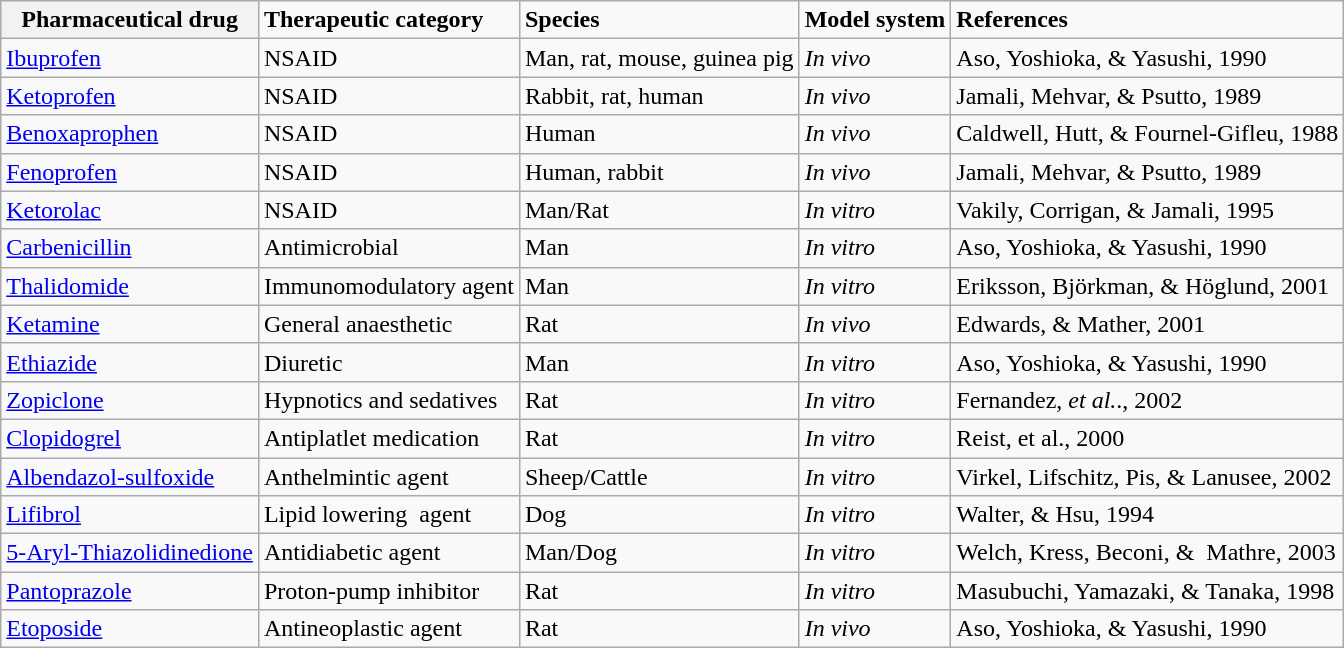<table class="wikitable">
<tr>
<th><strong>Pharmaceutical drug</strong></th>
<td><strong>Therapeutic  category</strong></td>
<td><strong>Species</strong></td>
<td><strong>Model  system</strong></td>
<td><strong>References</strong></td>
</tr>
<tr>
<td><a href='#'>Ibuprofen</a></td>
<td>NSAID</td>
<td>Man, rat, mouse, guinea pig</td>
<td><em>In vivo</em></td>
<td>Aso, Yoshioka, & Yasushi,  1990</td>
</tr>
<tr>
<td><a href='#'>Ketoprofen</a></td>
<td>NSAID</td>
<td>Rabbit, rat, human</td>
<td><em>In vivo</em></td>
<td>Jamali, Mehvar, & Psutto, 1989</td>
</tr>
<tr>
<td><a href='#'>Benoxaprophen</a></td>
<td>NSAID</td>
<td>Human</td>
<td><em>In vivo</em></td>
<td>Caldwell, Hutt, & Fournel-Gifleu, 1988</td>
</tr>
<tr>
<td><a href='#'>Fenoprofen</a></td>
<td>NSAID</td>
<td>Human, rabbit</td>
<td><em>In vivo</em></td>
<td>Jamali, Mehvar, & Psutto, 1989 </td>
</tr>
<tr>
<td><a href='#'>Ketorolac</a></td>
<td>NSAID</td>
<td>Man/Rat</td>
<td><em>In  vitro</em></td>
<td>Vakily, Corrigan, & Jamali, 1995</td>
</tr>
<tr>
<td><a href='#'>Carbenicillin</a></td>
<td>Antimicrobial</td>
<td>Man</td>
<td><em>In  vitro</em></td>
<td>Aso, Yoshioka, & Yasushi, 1990</td>
</tr>
<tr>
<td><a href='#'>Thalidomide</a></td>
<td>Immunomodulatory agent</td>
<td>Man</td>
<td><em>In  vitro</em></td>
<td>Eriksson, Björkman, & Höglund, 2001</td>
</tr>
<tr>
<td><a href='#'>Ketamine</a></td>
<td>General anaesthetic</td>
<td>Rat</td>
<td><em>In vivo</em></td>
<td>Edwards, & Mather, 2001</td>
</tr>
<tr>
<td><a href='#'>Ethiazide</a></td>
<td>Diuretic</td>
<td>Man</td>
<td><em>In  vitro</em></td>
<td>Aso, Yoshioka, & Yasushi, 1990</td>
</tr>
<tr>
<td><a href='#'>Zopiclone</a></td>
<td>Hypnotics and sedatives</td>
<td>Rat</td>
<td><em>In  vitro</em></td>
<td>Fernandez, <em>et al.</em>., 2002</td>
</tr>
<tr>
<td><a href='#'>Clopidogrel</a></td>
<td>Antiplatlet medication</td>
<td>Rat</td>
<td><em>In  vitro</em></td>
<td>Reist, et al., 2000</td>
</tr>
<tr>
<td><a href='#'>Albendazol-sulfoxide</a></td>
<td>Anthelmintic agent</td>
<td>Sheep/Cattle</td>
<td><em>In  vitro</em></td>
<td>Virkel, Lifschitz, Pis,  & Lanusee, 2002</td>
</tr>
<tr>
<td><a href='#'>Lifibrol</a></td>
<td>Lipid lowering  agent</td>
<td>Dog</td>
<td><em>In  vitro</em></td>
<td>Walter, & Hsu, 1994</td>
</tr>
<tr>
<td><a href='#'>5-Aryl-Thiazolidinedione</a></td>
<td>Antidiabetic agent</td>
<td>Man/Dog</td>
<td><em>In  vitro</em></td>
<td>Welch, Kress, Beconi, &  Mathre, 2003</td>
</tr>
<tr>
<td><a href='#'>Pantoprazole</a></td>
<td>Proton-pump inhibitor</td>
<td>Rat</td>
<td><em>In  vitro</em></td>
<td>Masubuchi, Yamazaki, &  Tanaka, 1998</td>
</tr>
<tr>
<td><a href='#'>Etoposide</a></td>
<td>Antineoplastic agent</td>
<td>Rat</td>
<td><em>In vivo</em></td>
<td>Aso, Yoshioka, & Yasushi,  1990</td>
</tr>
</table>
